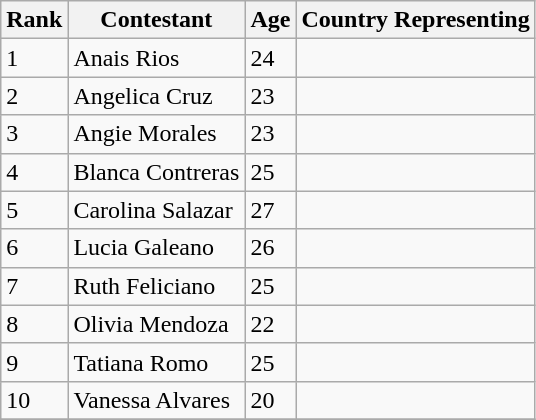<table class="wikitable">
<tr>
<th>Rank</th>
<th>Contestant</th>
<th>Age</th>
<th>Country Representing</th>
</tr>
<tr>
<td>1</td>
<td>Anais Rios</td>
<td>24</td>
<td><strong></strong></td>
</tr>
<tr>
<td>2</td>
<td>Angelica Cruz</td>
<td>23</td>
<td><strong></strong></td>
</tr>
<tr>
<td>3</td>
<td>Angie Morales</td>
<td>23</td>
<td><strong></strong></td>
</tr>
<tr>
<td>4</td>
<td>Blanca Contreras</td>
<td>25</td>
<td><strong></strong></td>
</tr>
<tr>
<td>5</td>
<td>Carolina Salazar</td>
<td>27</td>
<td><strong></strong></td>
</tr>
<tr>
<td>6</td>
<td>Lucia Galeano</td>
<td>26</td>
<td><strong></strong></td>
</tr>
<tr>
<td>7</td>
<td>Ruth Feliciano</td>
<td>25</td>
<td><strong></strong></td>
</tr>
<tr>
<td>8</td>
<td>Olivia Mendoza</td>
<td>22</td>
<td><strong></strong></td>
</tr>
<tr>
<td>9</td>
<td>Tatiana Romo</td>
<td>25</td>
<td><strong></strong></td>
</tr>
<tr>
<td>10</td>
<td>Vanessa Alvares</td>
<td>20</td>
<td><strong></strong></td>
</tr>
<tr>
</tr>
</table>
